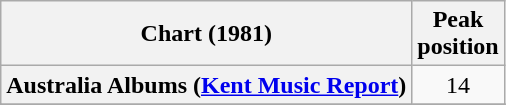<table class="wikitable sortable plainrowheaders" style="text-align:center;">
<tr>
<th scope="col">Chart (1981)</th>
<th scope="col">Peak<br> position</th>
</tr>
<tr>
<th scope="row">Australia Albums (<a href='#'>Kent Music Report</a>)</th>
<td>14</td>
</tr>
<tr>
</tr>
<tr>
</tr>
</table>
